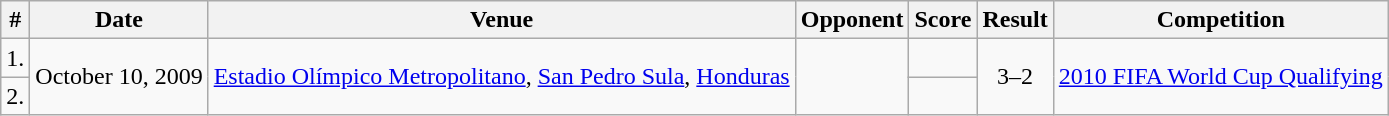<table class="wikitable">
<tr style="background:#ccc text-align:center">
<th>#</th>
<th>Date</th>
<th>Venue</th>
<th>Opponent</th>
<th>Score</th>
<th>Result</th>
<th>Competition</th>
</tr>
<tr>
<td>1.</td>
<td rowspan="2">October 10, 2009</td>
<td rowspan="2"><a href='#'>Estadio Olímpico Metropolitano</a>, <a href='#'>San Pedro Sula</a>, <a href='#'>Honduras</a></td>
<td rowspan="2"></td>
<td></td>
<td rowspan=2 style="text-align:center">3–2</td>
<td rowspan=2 style="text-align:center"><a href='#'>2010 FIFA World Cup Qualifying</a></td>
</tr>
<tr>
<td>2.</td>
<td></td>
</tr>
</table>
